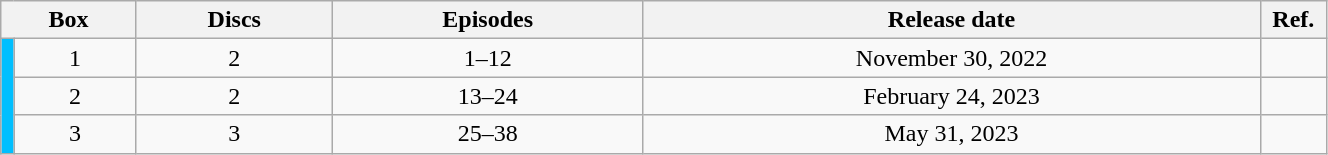<table class="wikitable" style="text-align: center; width: 70%;">
<tr>
<th colspan="2">Box</th>
<th>Discs</th>
<th>Episodes</th>
<th>Release date</th>
<th width="5%">Ref.</th>
</tr>
<tr>
<td rowspan="3" width="1%" style="background: #00BFFF;"></td>
<td>1</td>
<td>2</td>
<td>1–12</td>
<td>November 30, 2022</td>
<td></td>
</tr>
<tr>
<td>2</td>
<td>2</td>
<td>13–24</td>
<td>February 24, 2023</td>
<td></td>
</tr>
<tr>
<td>3</td>
<td>3</td>
<td>25–38</td>
<td>May 31, 2023</td>
<td></td>
</tr>
</table>
